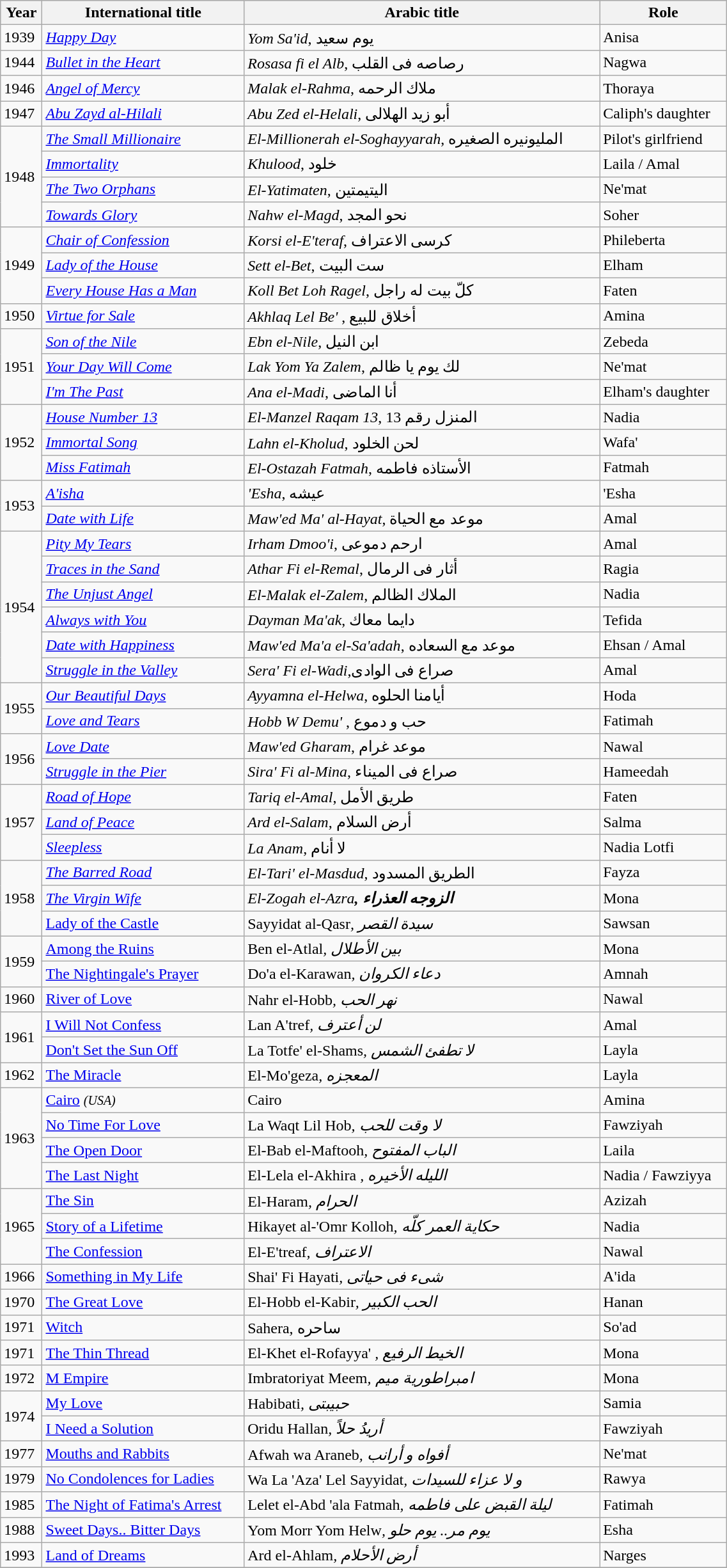<table class="wikitable" style="width: 60%;">
<tr bgcolor="#CCCCCC">
<th>Year</th>
<th>International title</th>
<th>Arabic title</th>
<th>Role</th>
</tr>
<tr>
<td>1939</td>
<td><em><a href='#'>Happy Day</a></em></td>
<td><em>Yom Sa'id</em>, يوم سعيد</td>
<td>Anisa</td>
</tr>
<tr>
<td>1944</td>
<td><em><a href='#'>Bullet in the Heart</a></em></td>
<td><em>Rosasa fi el Alb</em>, رصاصه فى القلب</td>
<td>Nagwa</td>
</tr>
<tr>
<td>1946</td>
<td><em><a href='#'>Angel of Mercy</a></em></td>
<td><em>Malak el-Rahma</em>, ملاك الرحمه</td>
<td>Thoraya</td>
</tr>
<tr>
<td>1947</td>
<td><em><a href='#'>Abu Zayd al-Hilali</a></em></td>
<td><em>Abu Zed el-Helali</em>, أبو زيد الهلالى</td>
<td>Caliph's daughter</td>
</tr>
<tr>
<td rowspan="4">1948</td>
<td><em><a href='#'>The Small Millionaire</a></em></td>
<td><em>El-Millionerah el-Soghayyarah</em>, المليونيره  الصغيره</td>
<td>Pilot's girlfriend</td>
</tr>
<tr>
<td><em><a href='#'>Immortality</a></em></td>
<td><em>Khulood</em>, خلود</td>
<td>Laila / Amal</td>
</tr>
<tr>
<td><em><a href='#'>The Two Orphans</a></em></td>
<td><em>El-Yatimaten</em>, اليتيمتين</td>
<td>Ne'mat</td>
</tr>
<tr>
<td><em><a href='#'>Towards Glory</a></em></td>
<td><em>Nahw el-Magd</em>, نحو المجد</td>
<td>Soher</td>
</tr>
<tr>
<td rowspan="3">1949</td>
<td><em><a href='#'>Chair of Confession</a></em></td>
<td><em>Korsi el-E'teraf</em>, كرسى الاعتراف</td>
<td>Phileberta</td>
</tr>
<tr>
<td><em><a href='#'>Lady of the House</a></em></td>
<td><em>Sett el-Bet</em>, ست البيت</td>
<td>Elham</td>
</tr>
<tr>
<td><em><a href='#'>Every House Has a Man</a></em></td>
<td><em>Koll Bet Loh Ragel</em>, كلّ بيت له راجل</td>
<td>Faten</td>
</tr>
<tr>
<td rowspan="1">1950</td>
<td><em><a href='#'>Virtue for Sale</a></em></td>
<td><em>Akhlaq Lel Be' </em>, أخلاق للبيع</td>
<td>Amina</td>
</tr>
<tr>
<td rowspan="3">1951</td>
<td><em><a href='#'>Son of the Nile</a></em></td>
<td><em>Ebn el-Nile</em>, ابن النيل</td>
<td>Zebeda</td>
</tr>
<tr>
<td><em><a href='#'>Your Day Will Come</a></em></td>
<td><em>Lak Yom Ya Zalem</em>, لك يوم يا ظالم</td>
<td>Ne'mat</td>
</tr>
<tr>
<td><em><a href='#'>I'm The Past</a></em></td>
<td><em>Ana el-Madi</em>, أنا الماضى</td>
<td>Elham's daughter</td>
</tr>
<tr>
<td rowspan="3">1952</td>
<td><em><a href='#'>House Number 13</a></em></td>
<td><em>El-Manzel Raqam 13</em>, المنزل رقم 13</td>
<td>Nadia</td>
</tr>
<tr>
<td><em><a href='#'>Immortal Song</a></em></td>
<td><em>Lahn el-Kholud</em>, لحن الخلود</td>
<td>Wafa'</td>
</tr>
<tr>
<td><em><a href='#'>Miss Fatimah</a></em></td>
<td><em>El-Ostazah Fatmah</em>, الأستاذه فاطمه</td>
<td>Fatmah</td>
</tr>
<tr>
<td rowspan="2">1953</td>
<td><em><a href='#'>A'isha</a></em></td>
<td><em> 'Esha</em>, عيشه</td>
<td>'Esha</td>
</tr>
<tr>
<td><em><a href='#'>Date with Life</a></em></td>
<td><em>Maw'ed Ma' al-Hayat</em>, موعد مع الحياة</td>
<td>Amal</td>
</tr>
<tr>
<td rowspan="6">1954</td>
<td><em><a href='#'>Pity My Tears</a></em></td>
<td><em>Irham Dmoo'i</em>, ارحم دموعى</td>
<td>Amal</td>
</tr>
<tr>
<td><em><a href='#'>Traces in the Sand</a></em></td>
<td><em>Athar Fi el-Remal</em>, أثار فى الرمال</td>
<td>Ragia</td>
</tr>
<tr>
<td><em><a href='#'>The Unjust Angel</a></em></td>
<td><em>El-Malak el-Zalem</em>, الملاك الظالم</td>
<td>Nadia</td>
</tr>
<tr>
<td><em><a href='#'>Always with You</a></em></td>
<td><em>Dayman Ma'ak</em>, دايما معاك</td>
<td>Tefida</td>
</tr>
<tr>
<td><em><a href='#'>Date with Happiness</a></em></td>
<td><em>Maw'ed Ma'a el-Sa'adah</em>, موعد مع السعاده</td>
<td>Ehsan / Amal</td>
</tr>
<tr>
<td><em><a href='#'>Struggle in the Valley</a></em></td>
<td><em>Sera' Fi el-Wadi</em>,صراع فى الوادى</td>
<td>Amal</td>
</tr>
<tr>
<td rowspan="2">1955</td>
<td><em><a href='#'>Our Beautiful Days</a></em></td>
<td><em>Ayyamna el-Helwa</em>, أيامنا الحلوه</td>
<td>Hoda</td>
</tr>
<tr>
<td><em><a href='#'>Love and Tears</a></em></td>
<td><em>Hobb W Demu' </em>, حب و دموع</td>
<td>Fatimah</td>
</tr>
<tr>
<td rowspan="2">1956</td>
<td><em><a href='#'>Love Date</a></em></td>
<td><em>Maw'ed Gharam</em>, موعد غرام</td>
<td>Nawal</td>
</tr>
<tr>
<td><em><a href='#'>Struggle in the Pier</a></em></td>
<td><em>Sira' Fi al-Mina</em>, صراع فى الميناء</td>
<td>Hameedah</td>
</tr>
<tr>
<td rowspan="3">1957</td>
<td><em><a href='#'>Road of Hope</a></em></td>
<td><em>Tariq el-Amal</em>, طريق الأمل</td>
<td>Faten</td>
</tr>
<tr>
<td><em><a href='#'>Land of Peace</a></em></td>
<td><em>Ard el-Salam</em>, أرض السلام</td>
<td>Salma</td>
</tr>
<tr>
<td><em><a href='#'>Sleepless</a></em></td>
<td><em>La Anam</em>, لا أنام</td>
<td>Nadia Lotfi</td>
</tr>
<tr>
<td rowspan="3">1958</td>
<td><em><a href='#'>The Barred Road</a></em></td>
<td><em>El-Tari' el-Masdud</em>, الطريق المسدود</td>
<td>Fayza</td>
</tr>
<tr>
<td><em><a href='#'>The Virgin Wife</a></em></td>
<td><em>El-Zogah el-Azra<strong>, الزوجه العذراء</td>
<td>Mona</td>
</tr>
<tr>
<td></em><a href='#'>Lady of the Castle</a><em></td>
<td></em>Sayyidat al-Qasr<em>, سيدة القصر</td>
<td>Sawsan</td>
</tr>
<tr>
<td rowspan="2">1959</td>
<td></em><a href='#'>Among the Ruins</a><em></td>
<td></em>Ben el-Atlal<em>, بين الأطلال</td>
<td>Mona</td>
</tr>
<tr>
<td></em><a href='#'>The Nightingale's Prayer</a><em></td>
<td></em>Do'a  el-Karawan<em>, دعاء الكروان</td>
<td>Amnah</td>
</tr>
<tr>
<td>1960</td>
<td></em><a href='#'>River of Love</a><em></td>
<td></em>Nahr el-Hobb<em>, نهر الحب</td>
<td>Nawal</td>
</tr>
<tr>
<td rowspan="2">1961</td>
<td></em><a href='#'>I Will Not Confess</a><em></td>
<td></em>Lan A'tref<em>, لن أعترف</td>
<td>Amal</td>
</tr>
<tr>
<td></em><a href='#'>Don't Set the Sun Off</a><em></td>
<td></em>La Totfe' el-Shams<em>, لا تطفئ الشمس</td>
<td>Layla</td>
</tr>
<tr>
<td>1962</td>
<td></em><a href='#'>The Miracle</a><em></td>
<td></em>El-Mo'geza<em>, المعجزه</td>
<td>Layla</td>
</tr>
<tr>
<td rowspan="4">1963</td>
<td></em><a href='#'>Cairo</a><em> <small>(USA)</small></td>
<td></em>Cairo<em></td>
<td>Amina</td>
</tr>
<tr>
<td></em><a href='#'>No Time For Love</a><em></td>
<td></em>La Waqt Lil Hob<em>, لا وقت للحب</td>
<td>Fawziyah</td>
</tr>
<tr>
<td></em><a href='#'>The Open Door</a><em></td>
<td></em>El-Bab el-Maftooh<em>, الباب المفتوح</td>
<td>Laila</td>
</tr>
<tr>
<td></em><a href='#'>The Last Night</a><em></td>
<td></em>El-Lela el-Akhira <em>, الليله  الأخيره</td>
<td>Nadia / Fawziyya</td>
</tr>
<tr>
<td rowspan="3">1965</td>
<td></em><a href='#'>The Sin</a><em></td>
<td></em>El-Haram<em>, الحرام</td>
<td>Azizah</td>
</tr>
<tr>
<td></em><a href='#'>Story of a Lifetime</a><em></td>
<td></em>Hikayet al-'Omr Kolloh<em>, حكاية العمر كلّه</td>
<td>Nadia</td>
</tr>
<tr>
<td></em><a href='#'>The Confession</a><em></td>
<td></em>El-E'treaf<em>, الاعتراف</td>
<td>Nawal</td>
</tr>
<tr>
<td>1966</td>
<td></em><a href='#'>Something in My Life</a><em></td>
<td></em>Shai' Fi Hayati<em>, شىء فى حياتى</td>
<td>A'ida</td>
</tr>
<tr>
<td>1970</td>
<td></em><a href='#'>The Great Love</a><em></td>
<td></em>El-Hobb el-Kabir<em>, الحب الكبير</td>
<td>Hanan</td>
</tr>
<tr>
<td>1971</td>
<td></em><a href='#'>Witch</a><em></td>
<td>Sahera, ساحره</td>
<td>So'ad</td>
</tr>
<tr>
<td>1971</td>
<td></em><a href='#'>The Thin Thread</a><em></td>
<td></em>El-Khet el-Rofayya' <em>, الخيط الرفيع</td>
<td>Mona</td>
</tr>
<tr>
<td>1972</td>
<td></em><a href='#'>M Empire</a><em></td>
<td></em>Imbratoriyat Meem<em>, امبراطورية ميم</td>
<td>Mona</td>
</tr>
<tr>
<td rowspan="2">1974</td>
<td></em><a href='#'>My Love</a><em></td>
<td></em>Habibati<em>, حبيبتى</td>
<td>Samia</td>
</tr>
<tr>
<td></em><a href='#'>I Need a Solution</a><em></td>
<td></em>Oridu Hallan<em>, أريدُ حلاً</td>
<td>Fawziyah</td>
</tr>
<tr>
<td>1977</td>
<td></em><a href='#'>Mouths and Rabbits</a><em></td>
<td></em>Afwah wa Araneb<em>, أفواه و أرانب</td>
<td>Ne'mat</td>
</tr>
<tr>
<td>1979</td>
<td></em><a href='#'>No Condolences for Ladies</a><em></td>
<td></em>Wa La 'Aza' Lel Sayyidat<em>, و لا عزاء للسيدات</td>
<td>Rawya</td>
</tr>
<tr>
<td>1985</td>
<td></em><a href='#'>The Night of Fatima's Arrest</a><em></td>
<td></em>Lelet el-Abd 'ala Fatmah<em>, ليلة القبض على فاطمه</td>
<td>Fatimah</td>
</tr>
<tr>
<td>1988</td>
<td></em><a href='#'>Sweet Days.. Bitter Days</a><em></td>
<td></em>Yom Morr Yom Helw<em>, يوم مر.. يوم حلو</td>
<td>Esha</td>
</tr>
<tr>
<td>1993</td>
<td></em><a href='#'>Land of Dreams</a><em></td>
<td></em>Ard el-Ahlam<em>, أرض الأحلام</td>
<td>Narges</td>
</tr>
<tr>
</tr>
</table>
